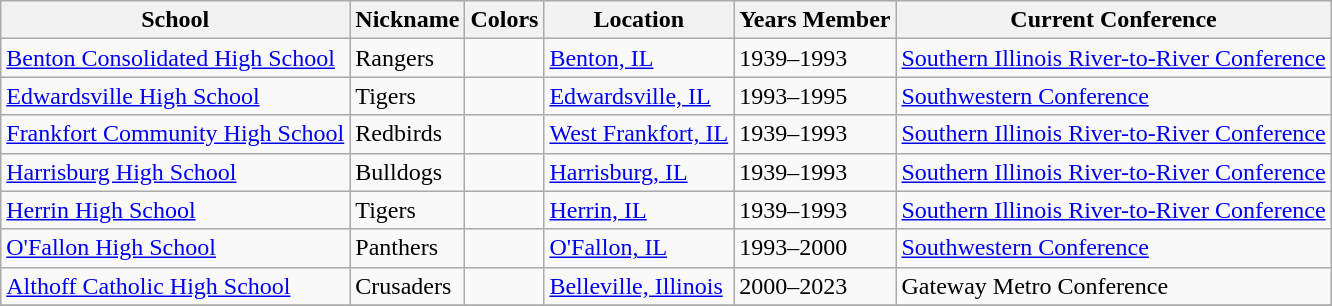<table class="wikitable" border="1">
<tr>
<th>School</th>
<th>Nickname</th>
<th>Colors</th>
<th>Location</th>
<th>Years Member</th>
<th>Current Conference</th>
</tr>
<tr>
<td><a href='#'>Benton Consolidated High School</a></td>
<td>Rangers</td>
<td>  </td>
<td><a href='#'>Benton, IL</a></td>
<td>1939–1993</td>
<td><a href='#'>Southern Illinois River-to-River Conference</a></td>
</tr>
<tr>
<td><a href='#'>Edwardsville High School</a></td>
<td>Tigers</td>
<td>  </td>
<td><a href='#'>Edwardsville, IL</a></td>
<td>1993–1995</td>
<td><a href='#'>Southwestern Conference</a></td>
</tr>
<tr>
<td><a href='#'>Frankfort Community High School</a></td>
<td>Redbirds</td>
<td>  </td>
<td><a href='#'>West Frankfort, IL</a></td>
<td>1939–1993</td>
<td><a href='#'>Southern Illinois River-to-River Conference</a></td>
</tr>
<tr>
<td><a href='#'>Harrisburg High School</a></td>
<td>Bulldogs</td>
<td>  </td>
<td><a href='#'>Harrisburg, IL</a></td>
<td>1939–1993</td>
<td><a href='#'>Southern Illinois River-to-River Conference</a></td>
</tr>
<tr>
<td><a href='#'>Herrin High School</a></td>
<td>Tigers</td>
<td>  </td>
<td><a href='#'>Herrin, IL</a></td>
<td>1939–1993</td>
<td><a href='#'>Southern Illinois River-to-River Conference</a></td>
</tr>
<tr>
<td><a href='#'>O'Fallon High School</a></td>
<td>Panthers</td>
<td>  </td>
<td><a href='#'>O'Fallon, IL</a></td>
<td>1993–2000</td>
<td><a href='#'>Southwestern Conference</a></td>
</tr>
<tr>
<td><a href='#'>Althoff Catholic High School</a></td>
<td>Crusaders</td>
<td> </td>
<td><a href='#'>Belleville, Illinois</a></td>
<td>2000–2023</td>
<td>Gateway Metro Conference</td>
</tr>
<tr>
</tr>
</table>
